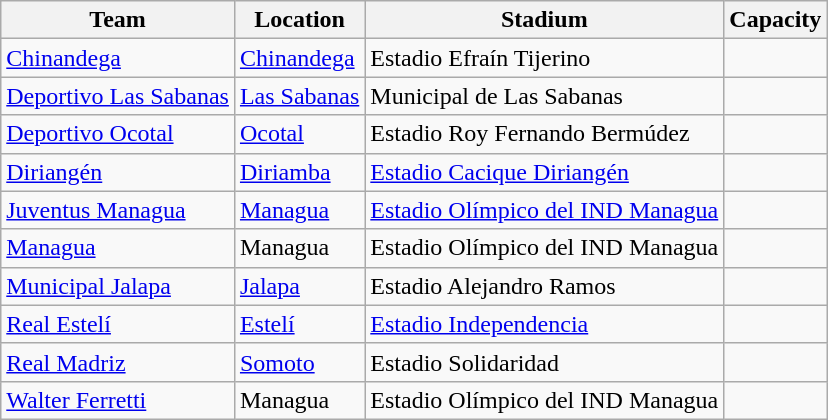<table class="wikitable sortable">
<tr>
<th>Team</th>
<th>Location</th>
<th>Stadium</th>
<th>Capacity</th>
</tr>
<tr>
<td><a href='#'>Chinandega</a></td>
<td><a href='#'>Chinandega</a></td>
<td>Estadio Efraín Tijerino</td>
<td style="text-align:center"></td>
</tr>
<tr>
<td><a href='#'>Deportivo Las Sabanas</a></td>
<td><a href='#'>Las Sabanas</a></td>
<td>Municipal de Las Sabanas</td>
<td style="text-align:center"></td>
</tr>
<tr>
<td><a href='#'>Deportivo Ocotal</a></td>
<td><a href='#'>Ocotal</a></td>
<td>Estadio Roy Fernando Bermúdez</td>
<td style="text-align:center"></td>
</tr>
<tr>
<td><a href='#'>Diriangén</a></td>
<td><a href='#'>Diriamba</a></td>
<td><a href='#'>Estadio Cacique Diriangén</a></td>
<td style="text-align:center"></td>
</tr>
<tr>
<td><a href='#'>Juventus Managua</a></td>
<td><a href='#'>Managua</a></td>
<td><a href='#'>Estadio Olímpico del IND Managua</a></td>
<td style="text-align:center"></td>
</tr>
<tr>
<td><a href='#'>Managua</a></td>
<td>Managua</td>
<td>Estadio Olímpico del IND Managua</td>
<td style="text-align:center"></td>
</tr>
<tr>
<td><a href='#'>Municipal Jalapa</a></td>
<td><a href='#'>Jalapa</a></td>
<td>Estadio Alejandro Ramos</td>
<td style="text-align:center"></td>
</tr>
<tr>
<td><a href='#'>Real Estelí</a></td>
<td><a href='#'>Estelí</a></td>
<td><a href='#'>Estadio Independencia</a></td>
<td style="text-align:center"></td>
</tr>
<tr>
<td><a href='#'>Real Madriz</a></td>
<td><a href='#'>Somoto</a></td>
<td>Estadio Solidaridad</td>
<td style="text-align:center"></td>
</tr>
<tr>
<td><a href='#'>Walter Ferretti</a></td>
<td>Managua</td>
<td>Estadio Olímpico del IND Managua</td>
<td style="text-align:center"></td>
</tr>
</table>
